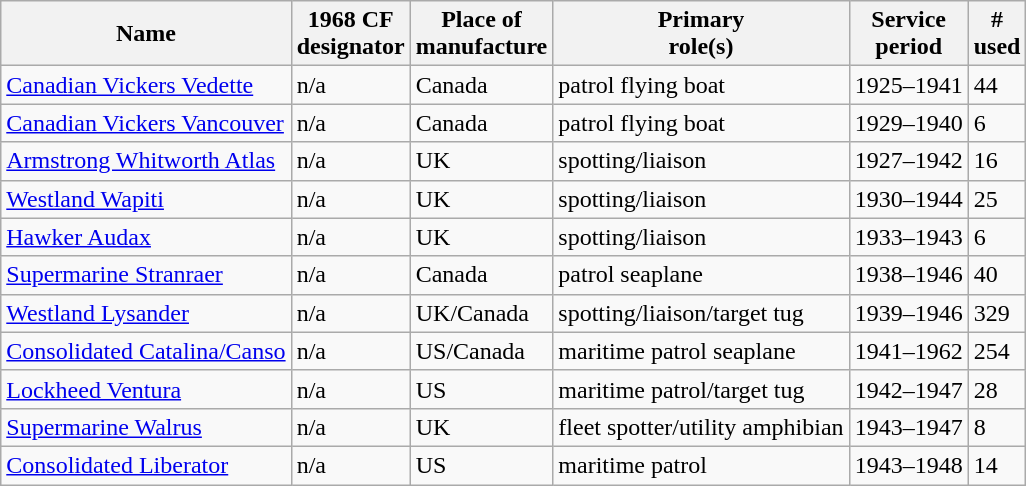<table class="wikitable sortable">
<tr>
<th>Name</th>
<th>1968 CF<br>designator</th>
<th>Place of<br>manufacture</th>
<th>Primary<br>role(s)</th>
<th>Service<br>period</th>
<th>#<br>used</th>
</tr>
<tr>
<td><a href='#'>Canadian Vickers Vedette</a></td>
<td>n/a</td>
<td>Canada</td>
<td>patrol flying boat</td>
<td>1925–1941</td>
<td>44</td>
</tr>
<tr>
<td><a href='#'>Canadian Vickers Vancouver</a></td>
<td>n/a</td>
<td>Canada</td>
<td>patrol flying boat</td>
<td>1929–1940</td>
<td>6</td>
</tr>
<tr>
<td><a href='#'>Armstrong Whitworth Atlas</a></td>
<td>n/a</td>
<td>UK</td>
<td>spotting/liaison</td>
<td>1927–1942</td>
<td>16</td>
</tr>
<tr>
<td><a href='#'>Westland Wapiti</a></td>
<td>n/a</td>
<td>UK</td>
<td>spotting/liaison</td>
<td>1930–1944</td>
<td>25</td>
</tr>
<tr>
<td><a href='#'>Hawker Audax</a></td>
<td>n/a</td>
<td>UK</td>
<td>spotting/liaison</td>
<td>1933–1943</td>
<td>6</td>
</tr>
<tr>
<td><a href='#'>Supermarine Stranraer</a></td>
<td>n/a</td>
<td>Canada</td>
<td>patrol seaplane</td>
<td>1938–1946</td>
<td>40</td>
</tr>
<tr>
<td><a href='#'>Westland Lysander</a></td>
<td>n/a</td>
<td>UK/Canada</td>
<td>spotting/liaison/target tug</td>
<td>1939–1946</td>
<td>329</td>
</tr>
<tr>
<td><a href='#'>Consolidated Catalina/Canso</a></td>
<td>n/a</td>
<td>US/Canada</td>
<td>maritime patrol seaplane</td>
<td>1941–1962</td>
<td>254</td>
</tr>
<tr>
<td><a href='#'>Lockheed Ventura</a></td>
<td>n/a</td>
<td>US</td>
<td>maritime patrol/target tug</td>
<td>1942–1947</td>
<td>28</td>
</tr>
<tr>
<td><a href='#'>Supermarine Walrus</a></td>
<td>n/a</td>
<td>UK</td>
<td>fleet spotter/utility amphibian</td>
<td>1943–1947</td>
<td>8</td>
</tr>
<tr>
<td><a href='#'>Consolidated Liberator</a></td>
<td>n/a</td>
<td>US</td>
<td>maritime patrol</td>
<td>1943–1948</td>
<td>14</td>
</tr>
</table>
